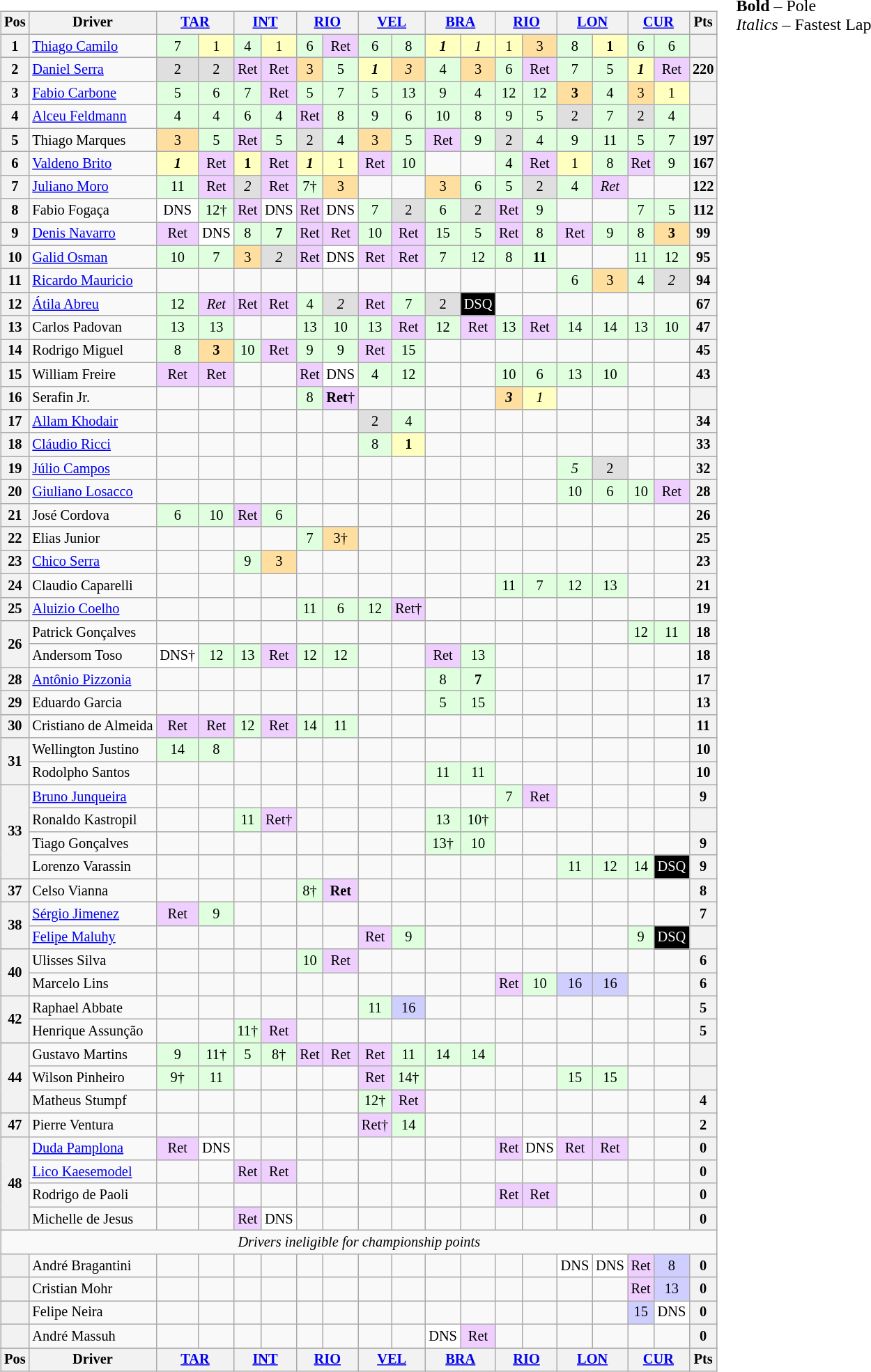<table>
<tr>
<td valign="top"><br><table align="left"| class="wikitable" style="font-size: 85%; text-align: center">
<tr valign="top">
<th valign="middle">Pos</th>
<th valign="middle">Driver</th>
<th colspan=2><a href='#'>TAR</a></th>
<th colspan=2><a href='#'>INT</a></th>
<th colspan=2><a href='#'>RIO</a></th>
<th colspan=2><a href='#'>VEL</a></th>
<th colspan=2><a href='#'>BRA</a></th>
<th colspan=2><a href='#'>RIO</a></th>
<th colspan=2><a href='#'>LON</a></th>
<th colspan=2><a href='#'>CUR</a></th>
<th valign="middle">Pts</th>
</tr>
<tr>
<th>1</th>
<td align=left><a href='#'>Thiago Camilo</a></td>
<td style="background:#DFFFDF;">7</td>
<td style="background:#FFFFBF;">1</td>
<td style="background:#DFFFDF;">4</td>
<td style="background:#FFFFBF;">1</td>
<td style="background:#DFFFDF;">6</td>
<td style="background:#efcfff;">Ret</td>
<td style="background:#DFFFDF;">6</td>
<td style="background:#DFFFDF;">8</td>
<td style="background:#FFFFBF;"><strong><em>1</em></strong></td>
<td style="background:#FFFFBF;"><em>1</em></td>
<td style="background:#FFFFBF;">1</td>
<td style="background:#FFDF9F;">3</td>
<td style="background:#DFFFDF;">8</td>
<td style="background:#FFFFBF;"><strong>1</strong></td>
<td style="background:#DFFFDF;">6</td>
<td style="background:#DFFFDF;">6</td>
<th></th>
</tr>
<tr>
<th>2</th>
<td align=left><a href='#'>Daniel Serra</a></td>
<td style="background:#DFDFDF;">2</td>
<td style="background:#DFDFDF;">2</td>
<td style="background:#efcfff;">Ret</td>
<td style="background:#efcfff;">Ret</td>
<td style="background:#FFDF9F;">3</td>
<td style="background:#DFFFDF;">5</td>
<td style="background:#FFFFBF;"><strong><em>1</em></strong></td>
<td style="background:#FFDF9F;"><em>3</em></td>
<td style="background:#DFFFDF;">4</td>
<td style="background:#FFDF9F;">3</td>
<td style="background:#DFFFDF;">6</td>
<td style="background:#efcfff;">Ret</td>
<td style="background:#DFFFDF;">7</td>
<td style="background:#DFFFDF;">5</td>
<td style="background:#FFFFBF;"><strong><em>1</em></strong></td>
<td style="background:#efcfff;">Ret</td>
<th>220</th>
</tr>
<tr>
<th>3</th>
<td align=left><a href='#'>Fabio Carbone</a></td>
<td style="background:#DFFFDF;">5</td>
<td style="background:#DFFFDF;">6</td>
<td style="background:#DFFFDF;">7</td>
<td style="background:#efcfff;">Ret</td>
<td style="background:#DFFFDF;">5</td>
<td style="background:#DFFFDF;">7</td>
<td style="background:#DFFFDF;">5</td>
<td style="background:#DFFFDF;">13</td>
<td style="background:#DFFFDF;">9</td>
<td style="background:#DFFFDF;">4</td>
<td style="background:#DFFFDF;">12</td>
<td style="background:#DFFFDF;">12</td>
<td style="background:#FFDF9F;"><strong>3</strong></td>
<td style="background:#DFFFDF;">4</td>
<td style="background:#FFDF9F;">3</td>
<td style="background:#FFFFBF;">1</td>
<th></th>
</tr>
<tr>
<th>4</th>
<td align=left><a href='#'>Alceu Feldmann</a></td>
<td style="background:#DFFFDF;">4</td>
<td style="background:#DFFFDF;">4</td>
<td style="background:#DFFFDF;">6</td>
<td style="background:#DFFFDF;">4</td>
<td style="background:#efcfff;">Ret</td>
<td style="background:#DFFFDF;">8</td>
<td style="background:#DFFFDF;">9</td>
<td style="background:#DFFFDF;">6</td>
<td style="background:#DFFFDF;">10</td>
<td style="background:#DFFFDF;">8</td>
<td style="background:#DFFFDF;">9</td>
<td style="background:#DFFFDF;">5</td>
<td style="background:#DFDFDF;">2</td>
<td style="background:#DFFFDF;">7</td>
<td style="background:#DFDFDF;">2</td>
<td style="background:#DFFFDF;">4</td>
<th></th>
</tr>
<tr>
<th>5</th>
<td align=left>Thiago Marques</td>
<td style="background:#FFDF9F;">3</td>
<td style="background:#DFFFDF;">5</td>
<td style="background:#efcfff;">Ret</td>
<td style="background:#DFFFDF;">5</td>
<td style="background:#DFDFDF;">2</td>
<td style="background:#DFFFDF;">4</td>
<td style="background:#FFDF9F;">3</td>
<td style="background:#DFFFDF;">5</td>
<td style="background:#efcfff;">Ret</td>
<td style="background:#DFFFDF;">9</td>
<td style="background:#DFDFDF;">2</td>
<td style="background:#DFFFDF;">4</td>
<td style="background:#DFFFDF;">9</td>
<td style="background:#DFFFDF;">11</td>
<td style="background:#DFFFDF;">5</td>
<td style="background:#DFFFDF;">7</td>
<th>197</th>
</tr>
<tr>
<th>6</th>
<td align=left><a href='#'>Valdeno Brito</a></td>
<td style="background:#FFFFBF;"><strong><em>1</em></strong></td>
<td style="background:#efcfff;">Ret</td>
<td style="background:#FFFFBF;"><strong>1</strong></td>
<td style="background:#efcfff;">Ret</td>
<td style="background:#FFFFBF;"><strong><em>1</em></strong></td>
<td style="background:#FFFFBF;">1</td>
<td style="background:#efcfff;">Ret</td>
<td style="background:#DFFFDF;">10</td>
<td></td>
<td></td>
<td style="background:#DFFFDF;">4</td>
<td style="background:#efcfff;">Ret</td>
<td style="background:#FFFFBF;">1</td>
<td style="background:#DFFFDF;">8</td>
<td style="background:#efcfff;">Ret</td>
<td style="background:#DFFFDF;">9</td>
<th>167</th>
</tr>
<tr>
<th>7</th>
<td align=left><a href='#'>Juliano Moro</a></td>
<td style="background:#DFFFDF;">11</td>
<td style="background:#efcfff;">Ret</td>
<td style="background:#DFDFDF;"><em>2</em></td>
<td style="background:#efcfff;">Ret</td>
<td style="background:#DFFFDF;">7†</td>
<td style="background:#FFDF9F;">3</td>
<td></td>
<td></td>
<td style="background:#FFDF9F;">3</td>
<td style="background:#DFFFDF;">6</td>
<td style="background:#DFFFDF;">5</td>
<td style="background:#DFDFDF;">2</td>
<td style="background:#DFFFDF;">4</td>
<td style="background:#efcfff;"><em>Ret</em></td>
<td></td>
<td></td>
<th>122</th>
</tr>
<tr>
<th>8</th>
<td align=left>Fabio Fogaça</td>
<td style="background:#FFFFFF;">DNS</td>
<td style="background:#DFFFDF;">12†</td>
<td style="background:#efcfff;">Ret</td>
<td style="background:#FFFFFF;">DNS</td>
<td style="background:#efcfff;">Ret</td>
<td style="background:#FFFFFF;">DNS</td>
<td style="background:#DFFFDF;">7</td>
<td style="background:#DFDFDF;">2</td>
<td style="background:#DFFFDF;">6</td>
<td style="background:#DFDFDF;">2</td>
<td style="background:#efcfff;">Ret</td>
<td style="background:#DFFFDF;">9</td>
<td></td>
<td></td>
<td style="background:#DFFFDF;">7</td>
<td style="background:#DFFFDF;">5</td>
<th>112</th>
</tr>
<tr>
<th>9</th>
<td align=left><a href='#'>Denis Navarro</a></td>
<td style="background:#efcfff;">Ret</td>
<td style="background:#FFFFFF;">DNS</td>
<td style="background:#DFFFDF;">8</td>
<td style="background:#DFFFDF;"><strong>7</strong></td>
<td style="background:#efcfff;">Ret</td>
<td style="background:#efcfff;">Ret</td>
<td style="background:#DFFFDF;">10</td>
<td style="background:#efcfff;">Ret</td>
<td style="background:#DFFFDF;">15</td>
<td style="background:#DFFFDF;">5</td>
<td style="background:#efcfff;">Ret</td>
<td style="background:#DFFFDF;">8</td>
<td style="background:#efcfff;">Ret</td>
<td style="background:#DFFFDF;">9</td>
<td style="background:#DFFFDF;">8</td>
<td style="background:#FFDF9F;"><strong>3</strong></td>
<th>99</th>
</tr>
<tr>
<th>10</th>
<td align=left><a href='#'>Galid Osman</a></td>
<td style="background:#DFFFDF;">10</td>
<td style="background:#DFFFDF;">7</td>
<td style="background:#FFDF9F;">3</td>
<td style="background:#DFDFDF;"><em>2</em></td>
<td style="background:#efcfff;">Ret</td>
<td style="background:#FFFFFF;">DNS</td>
<td style="background:#efcfff;">Ret</td>
<td style="background:#efcfff;">Ret</td>
<td style="background:#DFFFDF;">7</td>
<td style="background:#DFFFDF;">12</td>
<td style="background:#DFFFDF;">8</td>
<td style="background:#DFFFDF;"><strong>11</strong></td>
<td></td>
<td></td>
<td style="background:#DFFFDF;">11</td>
<td style="background:#DFFFDF;">12</td>
<th>95</th>
</tr>
<tr>
<th>11</th>
<td align=left><a href='#'>Ricardo Mauricio</a></td>
<td></td>
<td></td>
<td></td>
<td></td>
<td></td>
<td></td>
<td></td>
<td></td>
<td></td>
<td></td>
<td></td>
<td></td>
<td style="background:#DFFFDF;">6</td>
<td style="background:#FFDF9F;">3</td>
<td style="background:#DFFFDF;">4</td>
<td style="background:#DFDFDF;"><em>2</em></td>
<th>94</th>
</tr>
<tr>
<th>12</th>
<td align=left><a href='#'>Átila Abreu</a></td>
<td style="background:#DFFFDF;">12</td>
<td style="background:#efcfff;"><em>Ret</em></td>
<td style="background:#efcfff;">Ret</td>
<td style="background:#efcfff;">Ret</td>
<td style="background:#DFFFDF;">4</td>
<td style="background:#DFDFDF;"><em>2</em></td>
<td style="background:#efcfff;">Ret</td>
<td style="background:#DFFFDF;">7</td>
<td style="background:#DFDFDF;">2</td>
<td style="background:black; color:white;">DSQ</td>
<td></td>
<td></td>
<td></td>
<td></td>
<td></td>
<td></td>
<th>67</th>
</tr>
<tr>
<th>13</th>
<td align=left>Carlos Padovan</td>
<td style="background:#DFFFDF;">13</td>
<td style="background:#DFFFDF;">13</td>
<td></td>
<td></td>
<td style="background:#DFFFDF;">13</td>
<td style="background:#DFFFDF;">10</td>
<td style="background:#DFFFDF;">13</td>
<td style="background:#efcfff;">Ret</td>
<td style="background:#DFFFDF;">12</td>
<td style="background:#efcfff;">Ret</td>
<td style="background:#DFFFDF;">13</td>
<td style="background:#efcfff;">Ret</td>
<td style="background:#DFFFDF;">14</td>
<td style="background:#DFFFDF;">14</td>
<td style="background:#DFFFDF;">13</td>
<td style="background:#DFFFDF;">10</td>
<th>47</th>
</tr>
<tr>
<th>14</th>
<td align=left>Rodrigo Miguel</td>
<td style="background:#DFFFDF;">8</td>
<td style="background:#FFDF9F;"><strong>3</strong></td>
<td style="background:#DFFFDF;">10</td>
<td style="background:#efcfff;">Ret</td>
<td style="background:#DFFFDF;">9</td>
<td style="background:#DFFFDF;">9</td>
<td style="background:#efcfff;">Ret</td>
<td style="background:#DFFFDF;">15</td>
<td></td>
<td></td>
<td></td>
<td></td>
<td></td>
<td></td>
<td></td>
<td></td>
<th>45</th>
</tr>
<tr>
<th>15</th>
<td align=left>William Freire</td>
<td style="background:#efcfff;">Ret</td>
<td style="background:#efcfff;">Ret</td>
<td></td>
<td></td>
<td style="background:#efcfff;">Ret</td>
<td style="background:#FFFFFF;">DNS</td>
<td style="background:#DFFFDF;">4</td>
<td style="background:#DFFFDF;">12</td>
<td></td>
<td></td>
<td style="background:#DFFFDF;">10</td>
<td style="background:#DFFFDF;">6</td>
<td style="background:#DFFFDF;">13</td>
<td style="background:#DFFFDF;">10</td>
<td></td>
<td></td>
<th>43</th>
</tr>
<tr>
<th>16</th>
<td align=left>Serafin Jr.</td>
<td></td>
<td></td>
<td></td>
<td></td>
<td style="background:#DFFFDF;">8</td>
<td style="background:#EFCFFF;"><strong>Ret</strong>†</td>
<td></td>
<td></td>
<td></td>
<td></td>
<td style="background:#FFDF9F;"><strong><em>3</em></strong></td>
<td style="background:#FFFFBF;"><em>1</em></td>
<td></td>
<td></td>
<td></td>
<td></td>
<th></th>
</tr>
<tr>
<th>17</th>
<td align=left><a href='#'>Allam Khodair</a></td>
<td></td>
<td></td>
<td></td>
<td></td>
<td></td>
<td></td>
<td style="background:#DFDFDF;">2</td>
<td style="background:#DFFFDF;">4</td>
<td></td>
<td></td>
<td></td>
<td></td>
<td></td>
<td></td>
<td></td>
<td></td>
<th>34</th>
</tr>
<tr>
<th>18</th>
<td align=left><a href='#'>Cláudio Ricci</a></td>
<td></td>
<td></td>
<td></td>
<td></td>
<td></td>
<td></td>
<td style="background:#DFFFDF;">8</td>
<td style="background:#FFFFBF;"><strong>1</strong></td>
<td></td>
<td></td>
<td></td>
<td></td>
<td></td>
<td></td>
<td></td>
<td></td>
<th>33</th>
</tr>
<tr>
<th>19</th>
<td align=left><a href='#'>Júlio Campos</a></td>
<td></td>
<td></td>
<td></td>
<td></td>
<td></td>
<td></td>
<td></td>
<td></td>
<td></td>
<td></td>
<td></td>
<td></td>
<td style="background:#DFFFDF;"><em>5</em></td>
<td style="background:#DFDFDF;">2</td>
<td></td>
<td></td>
<th>32</th>
</tr>
<tr>
<th>20</th>
<td align=left><a href='#'>Giuliano Losacco</a></td>
<td></td>
<td></td>
<td></td>
<td></td>
<td></td>
<td></td>
<td></td>
<td></td>
<td></td>
<td></td>
<td></td>
<td></td>
<td style="background:#DFFFDF;">10</td>
<td style="background:#DFFFDF;">6</td>
<td style="background:#DFFFDF;">10</td>
<td style="background:#efcfff;">Ret</td>
<th>28</th>
</tr>
<tr>
<th>21</th>
<td align=left>José Cordova</td>
<td style="background:#DFFFDF;">6</td>
<td style="background:#DFFFDF;">10</td>
<td style="background:#efcfff;">Ret</td>
<td style="background:#DFFFDF;">6</td>
<td></td>
<td></td>
<td></td>
<td></td>
<td></td>
<td></td>
<td></td>
<td></td>
<td></td>
<td></td>
<td></td>
<td></td>
<th>26</th>
</tr>
<tr>
<th>22</th>
<td align=left>Elias Junior</td>
<td></td>
<td></td>
<td></td>
<td></td>
<td style="background:#DFFFDF;">7</td>
<td style="background:#FFDF9F;">3†</td>
<td></td>
<td></td>
<td></td>
<td></td>
<td></td>
<td></td>
<td></td>
<td></td>
<td></td>
<td></td>
<th>25</th>
</tr>
<tr>
<th>23</th>
<td align=left><a href='#'>Chico Serra</a></td>
<td></td>
<td></td>
<td style="background:#DFFFDF;">9</td>
<td style="background:#FFDF9F;">3</td>
<td></td>
<td></td>
<td></td>
<td></td>
<td></td>
<td></td>
<td></td>
<td></td>
<td></td>
<td></td>
<td></td>
<td></td>
<th>23</th>
</tr>
<tr>
<th>24</th>
<td align=left>Claudio Caparelli</td>
<td></td>
<td></td>
<td></td>
<td></td>
<td></td>
<td></td>
<td></td>
<td></td>
<td></td>
<td></td>
<td style="background:#DFFFDF;">11</td>
<td style="background:#DFFFDF;">7</td>
<td style="background:#DFFFDF;">12</td>
<td style="background:#DFFFDF;">13</td>
<td></td>
<td></td>
<th>21</th>
</tr>
<tr>
<th>25</th>
<td align=left><a href='#'>Aluizio Coelho</a></td>
<td></td>
<td></td>
<td></td>
<td></td>
<td style="background:#DFFFDF;">11</td>
<td style="background:#DFFFDF;">6</td>
<td style="background:#DFFFDF;">12</td>
<td style="background:#efcfff;">Ret†</td>
<td></td>
<td></td>
<td></td>
<td></td>
<td></td>
<td></td>
<td></td>
<td></td>
<th>19</th>
</tr>
<tr>
<th rowspan=2>26</th>
<td align=left>Patrick Gonçalves</td>
<td></td>
<td></td>
<td></td>
<td></td>
<td></td>
<td></td>
<td></td>
<td></td>
<td></td>
<td></td>
<td></td>
<td></td>
<td></td>
<td></td>
<td style="background:#DFFFDF;">12</td>
<td style="background:#DFFFDF;">11</td>
<th>18</th>
</tr>
<tr>
<td align=left>Andersom Toso</td>
<td style="background:#FFFFFF;">DNS†</td>
<td style="background:#DFFFDF;">12</td>
<td style="background:#DFFFDF;">13</td>
<td style="background:#efcfff;">Ret</td>
<td style="background:#DFFFDF;">12</td>
<td style="background:#DFFFDF;">12</td>
<td></td>
<td></td>
<td style="background:#efcfff;">Ret</td>
<td style="background:#DFFFDF;">13</td>
<td></td>
<td></td>
<td></td>
<td></td>
<td></td>
<td></td>
<th>18</th>
</tr>
<tr>
<th>28</th>
<td align=left><a href='#'>Antônio Pizzonia</a></td>
<td></td>
<td></td>
<td></td>
<td></td>
<td></td>
<td></td>
<td></td>
<td></td>
<td style="background:#DFFFDF;">8</td>
<td style="background:#DFFFDF;"><strong>7</strong></td>
<td></td>
<td></td>
<td></td>
<td></td>
<td></td>
<td></td>
<th>17</th>
</tr>
<tr>
<th>29</th>
<td align=left>Eduardo Garcia</td>
<td></td>
<td></td>
<td></td>
<td></td>
<td></td>
<td></td>
<td></td>
<td></td>
<td style="background:#DFFFDF;">5</td>
<td style="background:#DFFFDF;">15</td>
<td></td>
<td></td>
<td></td>
<td></td>
<td></td>
<td></td>
<th>13</th>
</tr>
<tr>
<th>30</th>
<td align=left>Cristiano de Almeida</td>
<td style="background:#EFCFFF;">Ret</td>
<td style="background:#efcfff;">Ret</td>
<td style="background:#DFFFDF;">12</td>
<td style="background:#efcfff;">Ret</td>
<td style="background:#DFFFDF;">14</td>
<td style="background:#DFFFDF;">11</td>
<td></td>
<td></td>
<td></td>
<td></td>
<td></td>
<td></td>
<td></td>
<td></td>
<td></td>
<td></td>
<th>11</th>
</tr>
<tr>
<th rowspan=2>31</th>
<td align=left>Wellington Justino</td>
<td style="background:#DFFFDF;">14</td>
<td style="background:#DFFFDF;">8</td>
<td></td>
<td></td>
<td></td>
<td></td>
<td></td>
<td></td>
<td></td>
<td></td>
<td></td>
<td></td>
<td></td>
<td></td>
<td></td>
<td></td>
<th>10</th>
</tr>
<tr>
<td align=left>Rodolpho Santos</td>
<td></td>
<td></td>
<td></td>
<td></td>
<td></td>
<td></td>
<td></td>
<td></td>
<td style="background:#DFFFDF;">11</td>
<td style="background:#DFFFDF;">11</td>
<td></td>
<td></td>
<td></td>
<td></td>
<td></td>
<td></td>
<th>10</th>
</tr>
<tr>
<th rowspan=4>33</th>
<td align=left><a href='#'>Bruno Junqueira</a></td>
<td></td>
<td></td>
<td></td>
<td></td>
<td></td>
<td></td>
<td></td>
<td></td>
<td></td>
<td></td>
<td style="background:#DFFFDF;">7</td>
<td style="background:#efcfff;">Ret</td>
<td></td>
<td></td>
<td></td>
<td></td>
<th>9</th>
</tr>
<tr>
<td align=left>Ronaldo Kastropil</td>
<td></td>
<td></td>
<td style="background:#DFFFDF;">11</td>
<td style="background:#EFCFFF;">Ret†</td>
<td></td>
<td></td>
<td></td>
<td></td>
<td style="background:#DFFFDF;">13</td>
<td style="background:#DFFFDF;">10†</td>
<td></td>
<td></td>
<td></td>
<td></td>
<td></td>
<td></td>
<th></th>
</tr>
<tr>
<td align=left>Tiago Gonçalves</td>
<td></td>
<td></td>
<td></td>
<td></td>
<td></td>
<td></td>
<td></td>
<td></td>
<td style="background:#DFFFDF;">13†</td>
<td style="background:#DFFFDF;">10</td>
<td></td>
<td></td>
<td></td>
<td></td>
<td></td>
<td></td>
<th>9</th>
</tr>
<tr>
<td align=left>Lorenzo Varassin</td>
<td></td>
<td></td>
<td></td>
<td></td>
<td></td>
<td></td>
<td></td>
<td></td>
<td></td>
<td></td>
<td></td>
<td></td>
<td style="background:#DFFFDF;">11</td>
<td style="background:#DFFFDF;">12</td>
<td style="background:#DFFFDF;">14</td>
<td style="background:black; color:white;">DSQ</td>
<th>9</th>
</tr>
<tr>
<th>37</th>
<td align=left>Celso Vianna</td>
<td></td>
<td></td>
<td></td>
<td></td>
<td style="background:#DFFFDF;">8†</td>
<td style="background:#EFCFFF;"><strong>Ret</strong></td>
<td></td>
<td></td>
<td></td>
<td></td>
<td></td>
<td></td>
<td></td>
<td></td>
<td></td>
<td></td>
<th>8</th>
</tr>
<tr>
<th rowspan=2>38</th>
<td align=left><a href='#'>Sérgio Jimenez</a></td>
<td style="background:#efcfff;">Ret</td>
<td style="background:#DFFFDF;">9</td>
<td></td>
<td></td>
<td></td>
<td></td>
<td></td>
<td></td>
<td></td>
<td></td>
<td></td>
<td></td>
<td></td>
<td></td>
<td></td>
<td></td>
<th>7</th>
</tr>
<tr>
<td align=left><a href='#'>Felipe Maluhy</a></td>
<td></td>
<td></td>
<td></td>
<td></td>
<td></td>
<td></td>
<td style="background:#EFCFFF;">Ret</td>
<td style="background:#DFFFDF;">9</td>
<td></td>
<td></td>
<td></td>
<td></td>
<td></td>
<td></td>
<td style="background:#DFFFDF;">9</td>
<td style="background:black; color:white;">DSQ</td>
<th></th>
</tr>
<tr>
<th rowspan=2>40</th>
<td align=left>Ulisses Silva</td>
<td></td>
<td></td>
<td></td>
<td></td>
<td style="background:#DFFFDF;">10</td>
<td style="background:#EFCFFF;">Ret</td>
<td></td>
<td></td>
<td></td>
<td></td>
<td></td>
<td></td>
<td></td>
<td></td>
<td></td>
<td></td>
<th>6</th>
</tr>
<tr>
<td align=left>Marcelo Lins</td>
<td></td>
<td></td>
<td></td>
<td></td>
<td></td>
<td></td>
<td></td>
<td></td>
<td></td>
<td></td>
<td style="background:#efcfff;">Ret</td>
<td style="background:#DFFFDF;">10</td>
<td style="background:#cfcfff;">16</td>
<td style="background:#cfcfff;">16</td>
<td></td>
<td></td>
<th>6</th>
</tr>
<tr>
<th rowspan=2>42</th>
<td align=left>Raphael Abbate</td>
<td></td>
<td></td>
<td></td>
<td></td>
<td></td>
<td></td>
<td style="background:#DFFFDF;">11</td>
<td style="background:#cfcfff;">16</td>
<td></td>
<td></td>
<td></td>
<td></td>
<td></td>
<td></td>
<td></td>
<td></td>
<th>5</th>
</tr>
<tr>
<td align=left>Henrique Assunção</td>
<td></td>
<td></td>
<td style="background:#DFFFDF;">11†</td>
<td style="background:#EFCFFF;">Ret</td>
<td></td>
<td></td>
<td></td>
<td></td>
<td></td>
<td></td>
<td></td>
<td></td>
<td></td>
<td></td>
<td></td>
<td></td>
<th>5</th>
</tr>
<tr>
<th rowspan=3>44</th>
<td align=left>Gustavo Martins</td>
<td style="background:#DFFFDF;">9</td>
<td style="background:#DFFFDF;">11†</td>
<td style="background:#DFFFDF;">5</td>
<td style="background:#DFFFDF;">8†</td>
<td style="background:#efcfff;">Ret</td>
<td style="background:#efcfff;">Ret</td>
<td style="background:#efcfff;">Ret</td>
<td style="background:#DFFFDF;">11</td>
<td style="background:#DFFFDF;">14</td>
<td style="background:#DFFFDF;">14</td>
<td></td>
<td></td>
<td></td>
<td></td>
<td></td>
<td></td>
<th></th>
</tr>
<tr>
<td align=left>Wilson Pinheiro</td>
<td style="background:#DFFFDF;">9†</td>
<td style="background:#DFFFDF;">11</td>
<td></td>
<td></td>
<td></td>
<td></td>
<td style="background:#efcfff;">Ret</td>
<td style="background:#DFFFDF;">14†</td>
<td></td>
<td></td>
<td></td>
<td></td>
<td style="background:#DFFFDF;">15</td>
<td style="background:#DFFFDF;">15</td>
<td></td>
<td></td>
<th></th>
</tr>
<tr>
<td align=left>Matheus Stumpf</td>
<td></td>
<td></td>
<td></td>
<td></td>
<td></td>
<td></td>
<td style="background:#DFFFDF;">12†</td>
<td style="background:#EFCFFF;">Ret</td>
<td></td>
<td></td>
<td></td>
<td></td>
<td></td>
<td></td>
<td></td>
<td></td>
<th>4</th>
</tr>
<tr>
<th>47</th>
<td align=left>Pierre Ventura</td>
<td></td>
<td></td>
<td></td>
<td></td>
<td></td>
<td></td>
<td style="background:#EFCFFF;">Ret†</td>
<td style="background:#DFFFDF;">14</td>
<td></td>
<td></td>
<td></td>
<td></td>
<td></td>
<td></td>
<td></td>
<td></td>
<th>2</th>
</tr>
<tr>
<th rowspan=4>48</th>
<td align=left><a href='#'>Duda Pamplona</a></td>
<td style="background:#EFCFFF;">Ret</td>
<td style="background:#FFFFFF;">DNS</td>
<td></td>
<td></td>
<td></td>
<td></td>
<td></td>
<td></td>
<td></td>
<td></td>
<td style="background:#efcfff;">Ret</td>
<td style="background:#FFFFFF;">DNS</td>
<td style="background:#efcfff;">Ret</td>
<td style="background:#efcfff;">Ret</td>
<td></td>
<td></td>
<th>0</th>
</tr>
<tr>
<td align=left><a href='#'>Lico Kaesemodel</a></td>
<td></td>
<td></td>
<td style="background:#efcfff;">Ret</td>
<td style="background:#efcfff;">Ret</td>
<td></td>
<td></td>
<td></td>
<td></td>
<td></td>
<td></td>
<td></td>
<td></td>
<td></td>
<td></td>
<td></td>
<td></td>
<th>0</th>
</tr>
<tr>
<td align=left>Rodrigo de Paoli</td>
<td></td>
<td></td>
<td></td>
<td></td>
<td></td>
<td></td>
<td></td>
<td></td>
<td></td>
<td></td>
<td style="background:#efcfff;">Ret</td>
<td style="background:#efcfff;">Ret</td>
<td></td>
<td></td>
<td></td>
<td></td>
<th>0</th>
</tr>
<tr>
<td align=left>Michelle de Jesus</td>
<td></td>
<td></td>
<td style="background:#EFCFFF;">Ret</td>
<td style="background:#FFFFFF;">DNS</td>
<td></td>
<td></td>
<td></td>
<td></td>
<td></td>
<td></td>
<td></td>
<td></td>
<td></td>
<td></td>
<td></td>
<td></td>
<th>0</th>
</tr>
<tr>
<td colspan=22 align=center><em>Drivers ineligible for championship points</em></td>
</tr>
<tr>
<th></th>
<td align=left>André Bragantini</td>
<td></td>
<td></td>
<td></td>
<td></td>
<td></td>
<td></td>
<td></td>
<td></td>
<td></td>
<td></td>
<td></td>
<td></td>
<td style="background:#FFFFFF;">DNS</td>
<td style="background:#FFFFFF;">DNS</td>
<td style="background:#EFCFFF;">Ret</td>
<td style="background:#cfcfff;">8</td>
<th>0</th>
</tr>
<tr>
<th></th>
<td align=left>Cristian Mohr</td>
<td></td>
<td></td>
<td></td>
<td></td>
<td></td>
<td></td>
<td></td>
<td></td>
<td></td>
<td></td>
<td></td>
<td></td>
<td></td>
<td></td>
<td style="background:#EFCFFF;">Ret</td>
<td style="background:#cfcfff;">13</td>
<th>0</th>
</tr>
<tr>
<th></th>
<td align=left>Felipe Neira</td>
<td></td>
<td></td>
<td></td>
<td></td>
<td></td>
<td></td>
<td></td>
<td></td>
<td></td>
<td></td>
<td></td>
<td></td>
<td></td>
<td></td>
<td style="background:#cfcfff;">15</td>
<td style="background:#FFFFFF;">DNS</td>
<th>0</th>
</tr>
<tr>
<th></th>
<td align=left>André Massuh</td>
<td></td>
<td></td>
<td></td>
<td></td>
<td></td>
<td></td>
<td></td>
<td></td>
<td style="background:#FFFFFF;">DNS</td>
<td style="background:#EFCFFF;">Ret</td>
<td></td>
<td></td>
<td></td>
<td></td>
<td></td>
<td></td>
<th>0</th>
</tr>
<tr>
</tr>
<tr valign="top">
<th valign="middle">Pos</th>
<th valign="middle">Driver</th>
<th colspan=2><a href='#'>TAR</a></th>
<th colspan=2><a href='#'>INT</a></th>
<th colspan=2><a href='#'>RIO</a></th>
<th colspan=2><a href='#'>VEL</a></th>
<th colspan=2><a href='#'>BRA</a></th>
<th colspan=2><a href='#'>RIO</a></th>
<th colspan=2><a href='#'>LON</a></th>
<th colspan=2><a href='#'>CUR</a></th>
<th valign="middle">Pts</th>
</tr>
</table>
</td>
<td valign="top"><br>
<span><strong>Bold</strong> – Pole<br>
<em>Italics</em> – Fastest Lap</span></td>
</tr>
</table>
